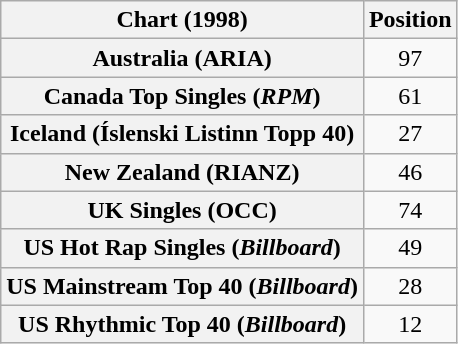<table class="wikitable sortable plainrowheaders" style="text-align:center">
<tr>
<th>Chart (1998)</th>
<th>Position</th>
</tr>
<tr>
<th scope="row">Australia (ARIA)</th>
<td>97</td>
</tr>
<tr>
<th scope="row">Canada Top Singles (<em>RPM</em>)</th>
<td>61</td>
</tr>
<tr>
<th scope="row">Iceland (Íslenski Listinn Topp 40)</th>
<td>27</td>
</tr>
<tr>
<th scope="row">New Zealand (RIANZ)</th>
<td>46</td>
</tr>
<tr>
<th scope="row">UK Singles (OCC)</th>
<td>74</td>
</tr>
<tr>
<th scope="row">US Hot Rap Singles (<em>Billboard</em>)</th>
<td>49</td>
</tr>
<tr>
<th scope="row">US Mainstream Top 40 (<em>Billboard</em>)</th>
<td>28</td>
</tr>
<tr>
<th scope="row">US Rhythmic Top 40 (<em>Billboard</em>)</th>
<td>12</td>
</tr>
</table>
